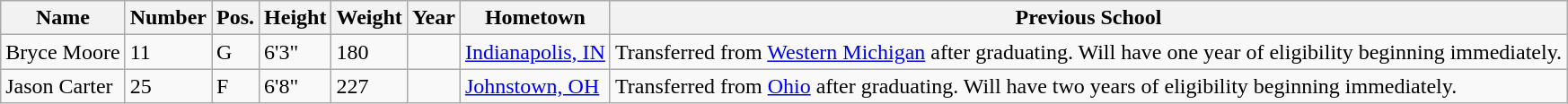<table class="wikitable sortable" border="1">
<tr>
<th>Name</th>
<th>Number</th>
<th>Pos.</th>
<th>Height</th>
<th>Weight</th>
<th>Year</th>
<th>Hometown</th>
<th class="unsortable">Previous School</th>
</tr>
<tr>
<td>Bryce Moore</td>
<td>11</td>
<td>G</td>
<td>6'3"</td>
<td>180</td>
<td></td>
<td><a href='#'>Indianapolis, IN</a></td>
<td>Transferred from <a href='#'>Western Michigan</a> after graduating. Will have one year of eligibility beginning immediately.</td>
</tr>
<tr>
<td>Jason Carter</td>
<td>25</td>
<td>F</td>
<td>6'8"</td>
<td>227</td>
<td></td>
<td><a href='#'>Johnstown, OH</a></td>
<td>Transferred from <a href='#'>Ohio</a> after graduating. Will have two years of eligibility beginning immediately.</td>
</tr>
</table>
